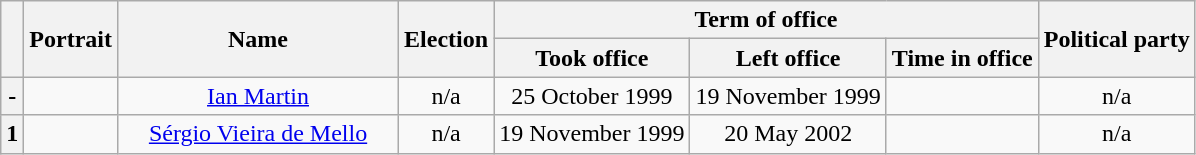<table class="wikitable" style="text-align:center">
<tr>
<th rowspan="2"></th>
<th rowspan="2">Portrait</th>
<th rowspan="2" width="180">Name<br></th>
<th rowspan="2">Election</th>
<th colspan="3">Term of office</th>
<th rowspan="2">Political party</th>
</tr>
<tr>
<th>Took office</th>
<th>Left office</th>
<th>Time in office</th>
</tr>
<tr>
<th>-</th>
<td></td>
<td><a href='#'>Ian Martin</a><br></td>
<td>n/a</td>
<td>25 October 1999</td>
<td>19 November 1999</td>
<td></td>
<td>n/a</td>
</tr>
<tr>
<th>1</th>
<td></td>
<td><a href='#'>Sérgio Vieira de Mello</a><br></td>
<td>n/a</td>
<td>19 November 1999</td>
<td>20 May 2002</td>
<td></td>
<td>n/a</td>
</tr>
</table>
